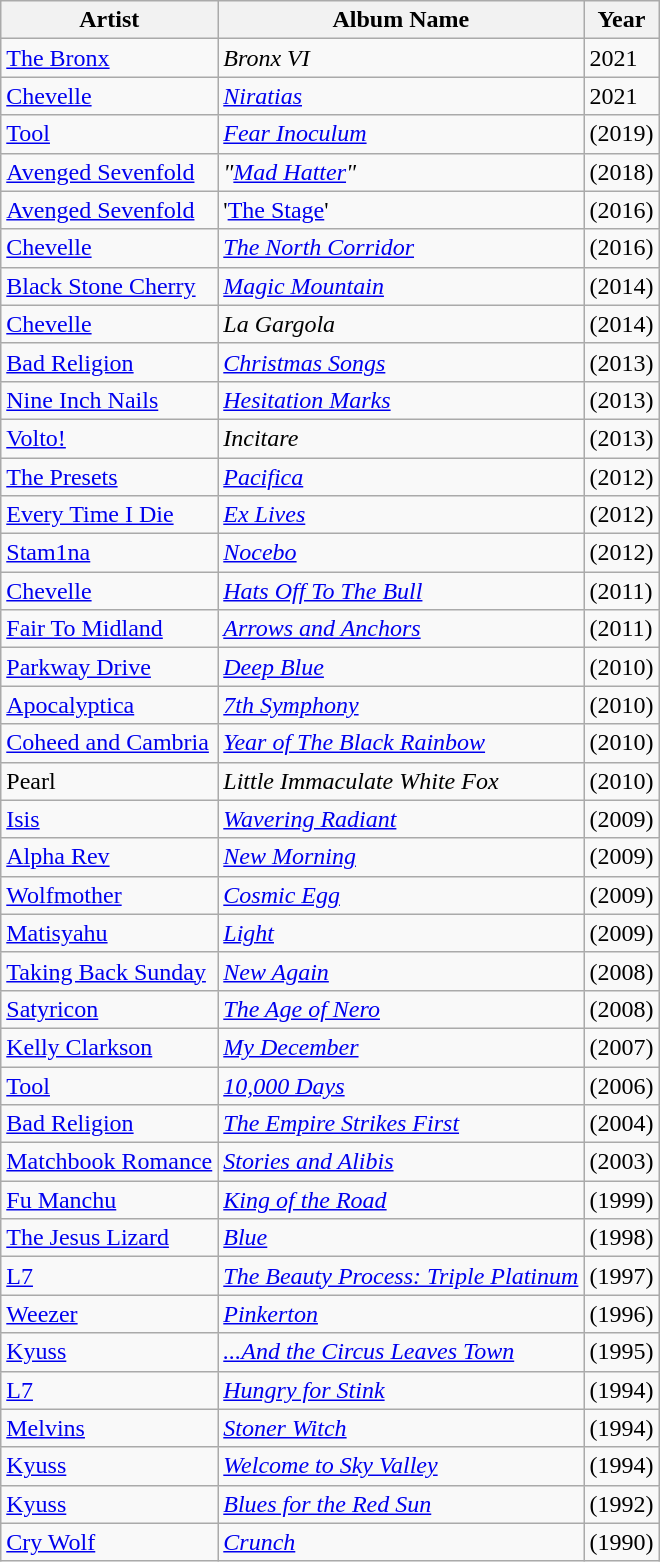<table class="wikitable sortable" border="1">
<tr>
<th>Artist</th>
<th>Album Name</th>
<th>Year</th>
</tr>
<tr>
<td><a href='#'>The Bronx</a></td>
<td><em>Bronx VI</em></td>
<td>2021</td>
</tr>
<tr>
<td><a href='#'>Chevelle</a></td>
<td><em><a href='#'>Niratias</a></em></td>
<td>2021</td>
</tr>
<tr>
<td><a href='#'>Tool</a></td>
<td><em><a href='#'>Fear Inoculum</a></em></td>
<td>(2019)</td>
</tr>
<tr>
<td><a href='#'>Avenged Sevenfold</a></td>
<td><em>"<a href='#'>Mad Hatter</a>"</em></td>
<td>(2018)</td>
</tr>
<tr>
<td><a href='#'>Avenged Sevenfold</a></td>
<td>'<a href='#'>The Stage</a>'</td>
<td>(2016)</td>
</tr>
<tr>
<td><a href='#'>Chevelle</a></td>
<td><em><a href='#'>The North Corridor</a></em></td>
<td>(2016)</td>
</tr>
<tr>
<td><a href='#'>Black Stone Cherry</a></td>
<td><em><a href='#'>Magic Mountain</a></em></td>
<td>(2014)</td>
</tr>
<tr>
<td><a href='#'>Chevelle</a></td>
<td><em>La Gargola</em></td>
<td>(2014)</td>
</tr>
<tr>
<td><a href='#'>Bad Religion</a></td>
<td><em><a href='#'>Christmas Songs</a></em></td>
<td>(2013)</td>
</tr>
<tr>
<td><a href='#'>Nine Inch Nails</a></td>
<td><em><a href='#'>Hesitation Marks</a></em></td>
<td>(2013)</td>
</tr>
<tr>
<td><a href='#'>Volto!</a></td>
<td><em>Incitare</em></td>
<td>(2013)</td>
</tr>
<tr>
<td><a href='#'>The Presets</a></td>
<td><em><a href='#'>Pacifica</a></em></td>
<td>(2012)</td>
</tr>
<tr>
<td><a href='#'>Every Time I Die</a></td>
<td><em><a href='#'>Ex Lives</a></em></td>
<td>(2012)</td>
</tr>
<tr>
<td><a href='#'>Stam1na</a></td>
<td><em><a href='#'>Nocebo</a></em></td>
<td>(2012)</td>
</tr>
<tr>
<td><a href='#'>Chevelle</a></td>
<td><em><a href='#'>Hats Off To The Bull</a></em></td>
<td>(2011)</td>
</tr>
<tr>
<td><a href='#'>Fair To Midland</a></td>
<td><em><a href='#'>Arrows and Anchors</a></em></td>
<td>(2011)</td>
</tr>
<tr>
<td><a href='#'>Parkway Drive</a></td>
<td><em><a href='#'>Deep Blue</a></em></td>
<td>(2010)</td>
</tr>
<tr>
<td><a href='#'>Apocalyptica</a></td>
<td><em><a href='#'>7th Symphony</a></em></td>
<td>(2010)</td>
</tr>
<tr>
<td><a href='#'>Coheed and Cambria</a></td>
<td><em><a href='#'>Year of The Black Rainbow</a></em></td>
<td>(2010)</td>
</tr>
<tr>
<td>Pearl</td>
<td><em>Little Immaculate White Fox</em></td>
<td>(2010)</td>
</tr>
<tr>
<td><a href='#'>Isis</a></td>
<td><em><a href='#'>Wavering Radiant</a></em></td>
<td>(2009)</td>
</tr>
<tr>
<td><a href='#'>Alpha Rev</a></td>
<td><em><a href='#'>New Morning</a></em></td>
<td>(2009)</td>
</tr>
<tr>
<td><a href='#'>Wolfmother</a></td>
<td><em><a href='#'>Cosmic Egg</a></em></td>
<td>(2009)</td>
</tr>
<tr>
<td><a href='#'>Matisyahu</a></td>
<td><em><a href='#'>Light</a></em></td>
<td>(2009)</td>
</tr>
<tr>
<td><a href='#'>Taking Back Sunday</a></td>
<td><em><a href='#'>New Again</a></em></td>
<td>(2008)</td>
</tr>
<tr>
<td><a href='#'>Satyricon</a></td>
<td><em><a href='#'>The Age of Nero</a></em></td>
<td>(2008)</td>
</tr>
<tr>
<td><a href='#'>Kelly Clarkson</a></td>
<td><em><a href='#'>My December</a></em></td>
<td>(2007)</td>
</tr>
<tr>
<td><a href='#'>Tool</a></td>
<td><em><a href='#'>10,000 Days</a></em></td>
<td>(2006)</td>
</tr>
<tr>
<td><a href='#'>Bad Religion</a></td>
<td><em><a href='#'>The Empire Strikes First</a></em></td>
<td>(2004)</td>
</tr>
<tr>
<td><a href='#'>Matchbook Romance</a></td>
<td><em><a href='#'>Stories and Alibis</a></em></td>
<td>(2003)</td>
</tr>
<tr>
<td><a href='#'>Fu Manchu</a></td>
<td><em><a href='#'>King of the Road</a></em></td>
<td>(1999)</td>
</tr>
<tr>
<td><a href='#'>The Jesus Lizard</a></td>
<td><em><a href='#'>Blue</a></em></td>
<td>(1998)</td>
</tr>
<tr>
<td><a href='#'>L7</a></td>
<td><em><a href='#'>The Beauty Process: Triple Platinum</a></em></td>
<td>(1997)</td>
</tr>
<tr>
<td><a href='#'>Weezer</a></td>
<td><em><a href='#'>Pinkerton</a></em></td>
<td>(1996)</td>
</tr>
<tr>
<td><a href='#'>Kyuss</a></td>
<td><em><a href='#'>...And the Circus Leaves Town</a></em></td>
<td>(1995)</td>
</tr>
<tr>
<td><a href='#'>L7</a></td>
<td><em><a href='#'>Hungry for Stink</a></em></td>
<td>(1994)</td>
</tr>
<tr>
<td><a href='#'>Melvins</a></td>
<td><em><a href='#'>Stoner Witch</a></em></td>
<td>(1994)</td>
</tr>
<tr>
<td><a href='#'>Kyuss</a></td>
<td><em><a href='#'>Welcome to Sky Valley</a></em></td>
<td>(1994)</td>
</tr>
<tr>
<td><a href='#'>Kyuss</a></td>
<td><em><a href='#'>Blues for the Red Sun</a></em></td>
<td>(1992)</td>
</tr>
<tr>
<td><a href='#'>Cry Wolf</a></td>
<td><em><a href='#'>Crunch</a></em></td>
<td>(1990)</td>
</tr>
</table>
